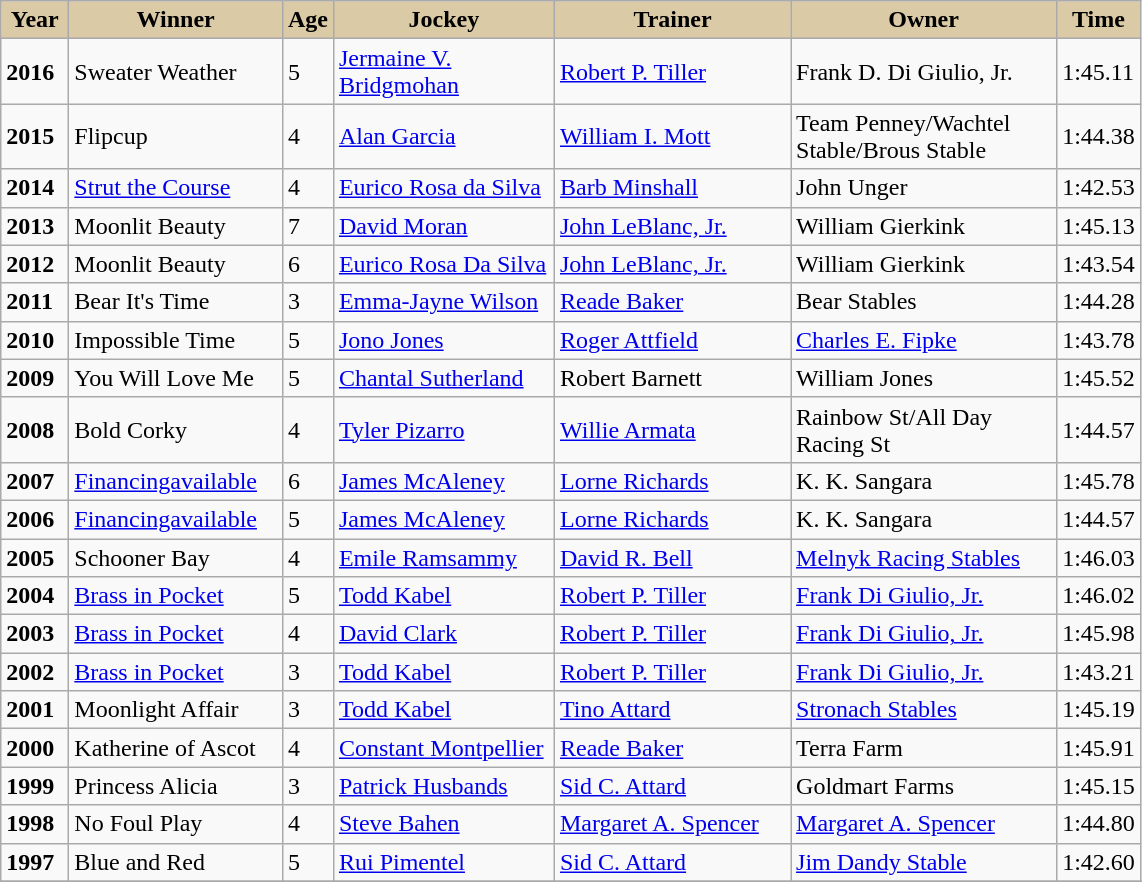<table class="wikitable sortable">
<tr>
<th style="background-color:#DACAA5; width:38px">Year <br></th>
<th style="background-color:#DACAA5; width:135px">Winner <br></th>
<th style="background-color:#DACAA5">Age<br></th>
<th style="background-color:#DACAA5; width:140px">Jockey <br></th>
<th style="background-color:#DACAA5; width:150px">Trainer <br></th>
<th style="background-color:#DACAA5; width:170px">Owner <br></th>
<th style="background-color:#DACAA5">Time</th>
</tr>
<tr>
<td><strong>2016</strong></td>
<td>Sweater Weather</td>
<td>5</td>
<td><a href='#'>Jermaine V. Bridgmohan</a></td>
<td><a href='#'>Robert P. Tiller</a></td>
<td>Frank D. Di Giulio, Jr.</td>
<td>1:45.11</td>
</tr>
<tr>
<td><strong>2015</strong></td>
<td>Flipcup</td>
<td>4</td>
<td><a href='#'>Alan Garcia</a></td>
<td><a href='#'>William I. Mott</a></td>
<td>Team Penney/Wachtel Stable/Brous Stable</td>
<td>1:44.38</td>
</tr>
<tr>
<td><strong>2014</strong></td>
<td><a href='#'>Strut the Course</a></td>
<td>4</td>
<td><a href='#'>Eurico Rosa da Silva</a></td>
<td><a href='#'>Barb Minshall</a></td>
<td>John Unger</td>
<td>1:42.53</td>
</tr>
<tr>
<td><strong>2013</strong></td>
<td>Moonlit Beauty</td>
<td>7</td>
<td><a href='#'>David Moran</a></td>
<td><a href='#'>John LeBlanc, Jr.</a></td>
<td>William Gierkink</td>
<td>1:45.13</td>
</tr>
<tr>
<td><strong>2012</strong></td>
<td>Moonlit Beauty</td>
<td>6</td>
<td><a href='#'>Eurico Rosa Da Silva</a></td>
<td><a href='#'>John LeBlanc, Jr.</a></td>
<td>William Gierkink</td>
<td>1:43.54</td>
</tr>
<tr>
<td><strong>2011</strong></td>
<td>Bear It's Time</td>
<td>3</td>
<td><a href='#'>Emma-Jayne Wilson</a></td>
<td><a href='#'>Reade Baker</a></td>
<td>Bear Stables</td>
<td>1:44.28</td>
</tr>
<tr>
<td><strong>2010</strong></td>
<td>Impossible Time</td>
<td>5</td>
<td><a href='#'>Jono Jones</a></td>
<td><a href='#'>Roger Attfield</a></td>
<td><a href='#'>Charles E. Fipke</a></td>
<td>1:43.78</td>
</tr>
<tr>
<td><strong>2009</strong></td>
<td>You Will Love Me</td>
<td>5</td>
<td><a href='#'>Chantal Sutherland</a></td>
<td>Robert Barnett</td>
<td>William Jones</td>
<td>1:45.52</td>
</tr>
<tr>
<td><strong>2008</strong></td>
<td>Bold Corky</td>
<td>4</td>
<td><a href='#'>Tyler Pizarro</a></td>
<td><a href='#'>Willie Armata</a></td>
<td>Rainbow St/All Day Racing St</td>
<td>1:44.57</td>
</tr>
<tr>
<td><strong>2007</strong></td>
<td><a href='#'>Financingavailable</a></td>
<td>6</td>
<td><a href='#'>James McAleney</a></td>
<td><a href='#'>Lorne Richards</a></td>
<td>K. K. Sangara</td>
<td>1:45.78</td>
</tr>
<tr>
<td><strong>2006</strong></td>
<td><a href='#'>Financingavailable</a></td>
<td>5</td>
<td><a href='#'>James McAleney</a></td>
<td><a href='#'>Lorne Richards</a></td>
<td>K. K. Sangara</td>
<td>1:44.57</td>
</tr>
<tr>
<td><strong>2005</strong></td>
<td>Schooner Bay</td>
<td>4</td>
<td><a href='#'>Emile Ramsammy</a></td>
<td><a href='#'>David R. Bell</a></td>
<td><a href='#'>Melnyk Racing Stables</a></td>
<td>1:46.03</td>
</tr>
<tr>
<td><strong>2004</strong></td>
<td><a href='#'>Brass in Pocket</a></td>
<td>5</td>
<td><a href='#'>Todd Kabel</a></td>
<td><a href='#'>Robert P. Tiller</a></td>
<td><a href='#'>Frank Di Giulio, Jr.</a></td>
<td>1:46.02</td>
</tr>
<tr>
<td><strong>2003</strong></td>
<td><a href='#'>Brass in Pocket</a></td>
<td>4</td>
<td><a href='#'>David Clark</a></td>
<td><a href='#'>Robert P. Tiller</a></td>
<td><a href='#'>Frank Di Giulio, Jr.</a></td>
<td>1:45.98</td>
</tr>
<tr>
<td><strong>2002</strong></td>
<td><a href='#'>Brass in Pocket</a></td>
<td>3</td>
<td><a href='#'>Todd Kabel</a></td>
<td><a href='#'>Robert P. Tiller</a></td>
<td><a href='#'>Frank Di Giulio, Jr.</a></td>
<td>1:43.21</td>
</tr>
<tr>
<td><strong>2001</strong></td>
<td>Moonlight Affair</td>
<td>3</td>
<td><a href='#'>Todd Kabel</a></td>
<td><a href='#'>Tino Attard</a></td>
<td><a href='#'>Stronach Stables</a></td>
<td>1:45.19</td>
</tr>
<tr>
<td><strong>2000</strong></td>
<td>Katherine of Ascot</td>
<td>4</td>
<td><a href='#'>Constant Montpellier</a></td>
<td><a href='#'>Reade Baker</a></td>
<td>Terra Farm</td>
<td>1:45.91</td>
</tr>
<tr>
<td><strong>1999</strong></td>
<td>Princess Alicia</td>
<td>3</td>
<td><a href='#'>Patrick Husbands</a></td>
<td><a href='#'>Sid C. Attard</a></td>
<td>Goldmart Farms</td>
<td>1:45.15</td>
</tr>
<tr>
<td><strong>1998</strong></td>
<td>No Foul Play</td>
<td>4</td>
<td><a href='#'>Steve Bahen</a></td>
<td><a href='#'>Margaret A. Spencer</a></td>
<td><a href='#'>Margaret A. Spencer</a></td>
<td>1:44.80</td>
</tr>
<tr>
<td><strong>1997</strong></td>
<td>Blue and Red</td>
<td>5</td>
<td><a href='#'>Rui Pimentel</a></td>
<td><a href='#'>Sid C. Attard</a></td>
<td><a href='#'>Jim Dandy Stable</a></td>
<td>1:42.60</td>
</tr>
<tr>
</tr>
</table>
